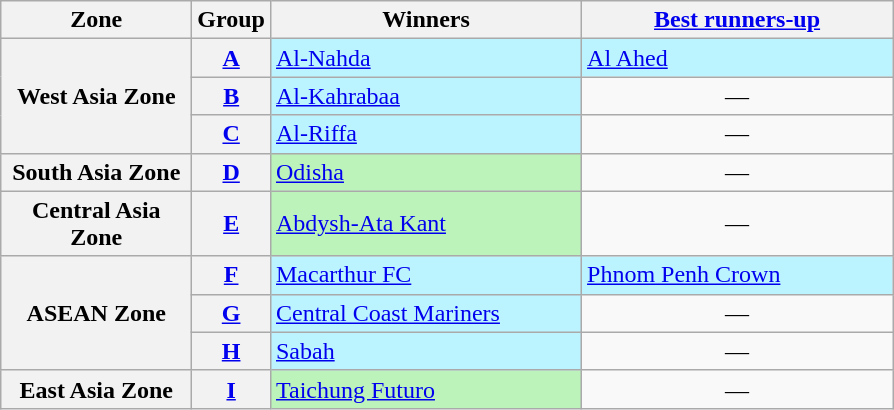<table class="wikitable">
<tr>
<th width=120>Zone</th>
<th>Group</th>
<th width=200>Winners</th>
<th width=200><a href='#'>Best runners-up</a></th>
</tr>
<tr>
<th rowspan=3>West Asia Zone</th>
<th><a href='#'>A</a></th>
<td bgcolor=#BBF3FF> <a href='#'>Al-Nahda</a></td>
<td bgcolor=#BBF3FF> <a href='#'>Al Ahed</a></td>
</tr>
<tr>
<th><a href='#'>B</a></th>
<td bgcolor=#BBF3FF> <a href='#'>Al-Kahrabaa</a></td>
<td align=center>—</td>
</tr>
<tr>
<th><a href='#'>C</a></th>
<td bgcolor=#BBF3FF> <a href='#'>Al-Riffa</a></td>
<td align=center>—</td>
</tr>
<tr>
<th>South Asia Zone</th>
<th><a href='#'>D</a></th>
<td bgcolor=#BBF3BB> <a href='#'>Odisha</a></td>
<td align=center>—</td>
</tr>
<tr>
<th>Central Asia Zone</th>
<th><a href='#'>E</a></th>
<td bgcolor=#BBF3BB> <a href='#'>Abdysh-Ata Kant</a></td>
<td align=center>—</td>
</tr>
<tr>
<th rowspan=3>ASEAN Zone</th>
<th><a href='#'>F</a></th>
<td bgcolor=#BBF3FF> <a href='#'>Macarthur FC</a></td>
<td bgcolor=#BBF3FF> <a href='#'>Phnom Penh Crown</a></td>
</tr>
<tr>
<th><a href='#'>G</a></th>
<td bgcolor=#BBF3FF> <a href='#'>Central Coast Mariners</a></td>
<td align=center>—</td>
</tr>
<tr>
<th><a href='#'>H</a></th>
<td bgcolor=#BBF3FF> <a href='#'>Sabah</a></td>
<td align=center>—</td>
</tr>
<tr>
<th>East Asia Zone</th>
<th><a href='#'>I</a></th>
<td bgcolor=#BBF3BB> <a href='#'>Taichung Futuro</a></td>
<td align=center>—</td>
</tr>
</table>
